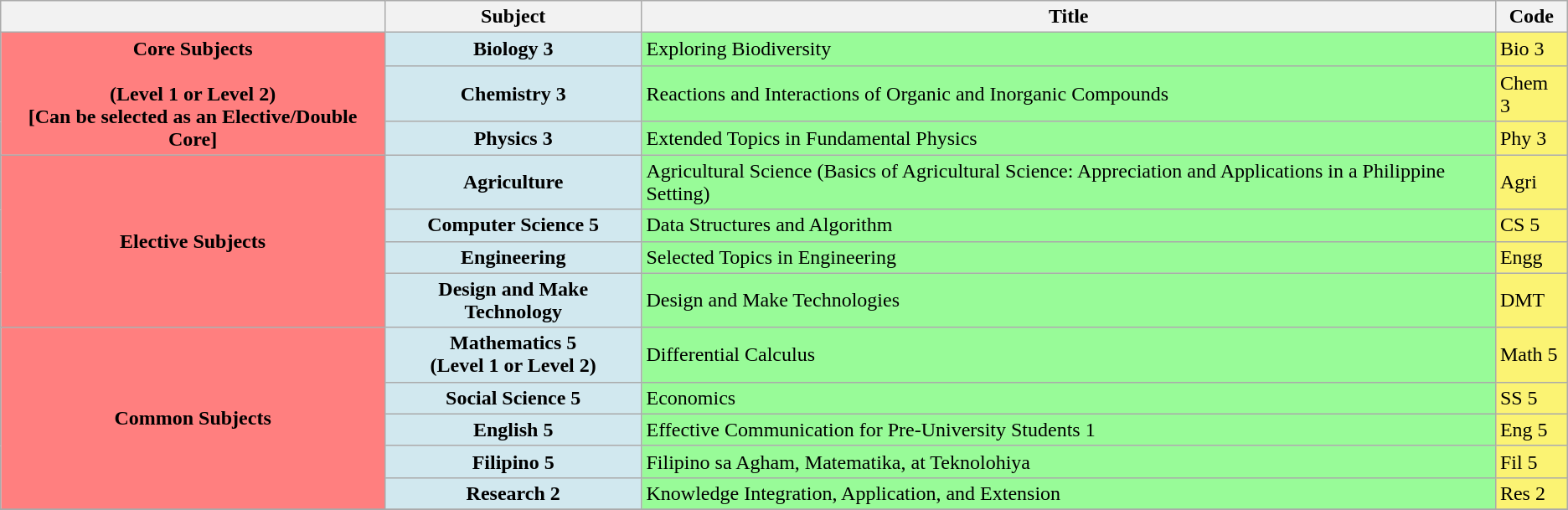<table class="wikitable collapsible collapsed">
<tr>
<th></th>
<th>Subject</th>
<th>Title</th>
<th>Code</th>
</tr>
<tr>
<th rowspan="3" style="background:#FF7F7F">Core Subjects <br><br>(Level 1 or Level 2) <br>
[Can be selected as an Elective/Double Core]</th>
<th style="background:#D1E8EF">Biology 3</th>
<td style="background:#98FB98;">Exploring Biodiversity</td>
<td style="background:#FBF373;">Bio 3</td>
</tr>
<tr>
<th style="background:#D1E8EF">Chemistry 3</th>
<td style="background:#98FB98;">Reactions and Interactions of Organic and Inorganic Compounds</td>
<td style="background:#FBF373;">Chem 3</td>
</tr>
<tr>
<th style="background:#D1E8EF">Physics 3</th>
<td style="background:#98FB98;">Extended Topics in Fundamental Physics</td>
<td style="background:#FBF373;">Phy 3</td>
</tr>
<tr>
<th rowspan="4" style="background:#FF7F7F">Elective Subjects</th>
<th style="background:#D1E8EF">Agriculture</th>
<td style="background:#98FB98;">Agricultural Science (Basics of Agricultural Science: Appreciation and Applications in a Philippine Setting)</td>
<td style="background:#FBF373;">Agri</td>
</tr>
<tr>
<th style="background:#D1E8EF">Computer Science 5</th>
<td style="background:#98FB98;">Data Structures and Algorithm</td>
<td style="background:#FBF373;">CS 5</td>
</tr>
<tr>
<th style="background:#D1E8EF">Engineering</th>
<td style="background:#98FB98;">Selected Topics in Engineering</td>
<td style="background:#FBF373;">Engg</td>
</tr>
<tr>
<th style="background:#D1E8EF">Design and Make Technology</th>
<td style="background:#98FB98;">Design and Make Technologies</td>
<td style="background:#FBF373;">DMT</td>
</tr>
<tr>
<th rowspan="5" style="background:#FF7F7F">Common Subjects</th>
<th style="background:#D1E8EF">Mathematics 5 <br> (Level 1 or Level 2)</th>
<td style="background:#98FB98;">Differential Calculus</td>
<td style="background:#FBF373;">Math 5</td>
</tr>
<tr>
<th style="background:#D1E8EF">Social Science 5</th>
<td style="background:#98FB98;">Economics</td>
<td style="background:#FBF373;">SS 5</td>
</tr>
<tr>
<th style="background:#D1E8EF">English 5</th>
<td style="background:#98FB98;">Effective Communication for Pre-University Students 1</td>
<td style="background:#FBF373;">Eng 5</td>
</tr>
<tr>
<th style="background:#D1E8EF">Filipino 5</th>
<td style="background:#98FB98;">Filipino sa Agham, Matematika, at Teknolohiya</td>
<td style="background:#FBF373;">Fil 5</td>
</tr>
<tr>
<th style="background:#D1E8EF">Research 2</th>
<td style="background:#98FB98;">Knowledge Integration, Application, and Extension</td>
<td style="background:#FBF373;">Res 2</td>
</tr>
<tr>
</tr>
</table>
